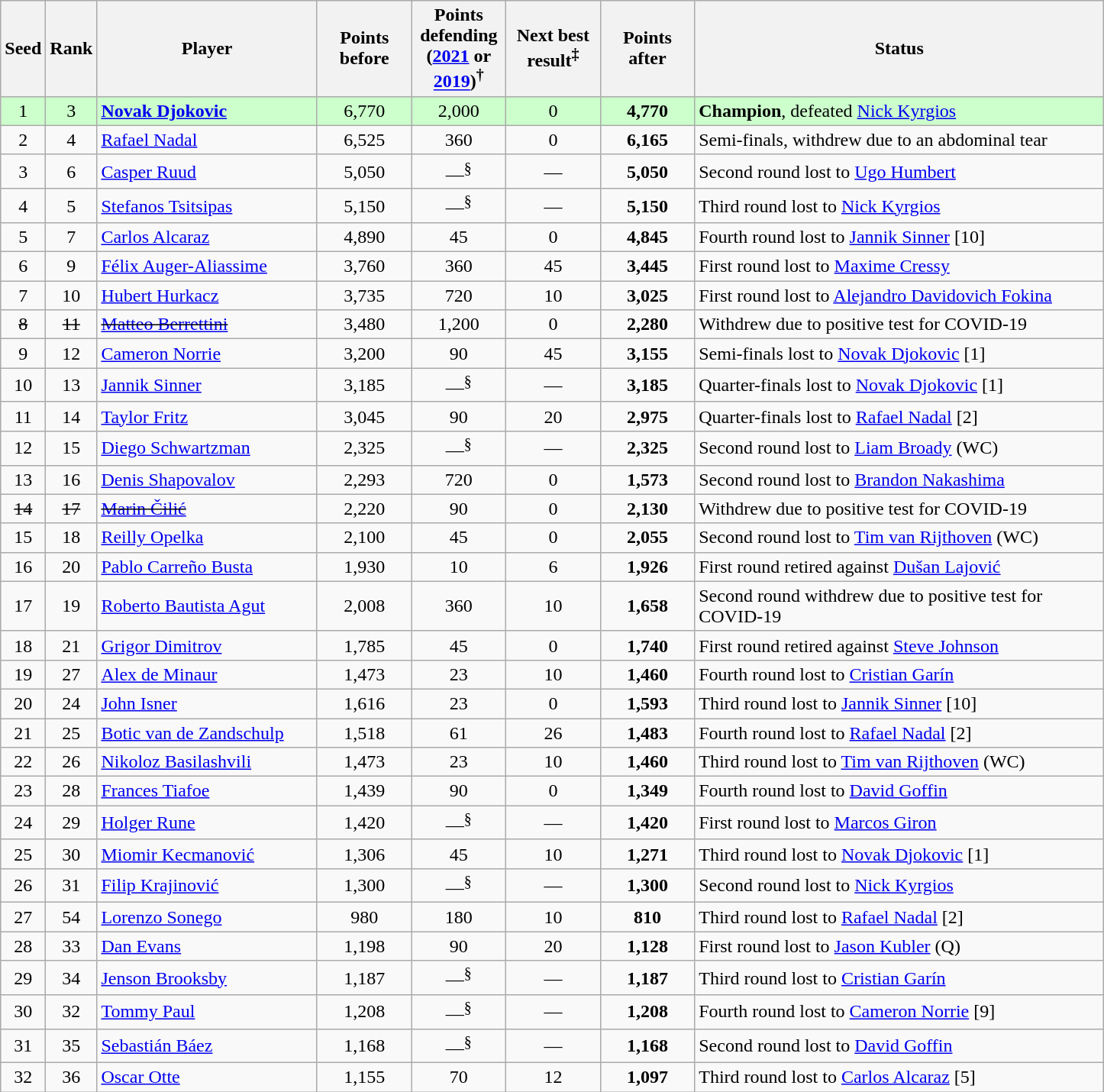<table class="wikitable sortable">
<tr>
<th style="width:30px;">Seed</th>
<th style="width:30px;">Rank</th>
<th style="width:185px;">Player</th>
<th style="width:75px;">Points before</th>
<th data-sort-type=number style="width:75px;">Points defending (<a href='#'>2021</a> or <a href='#'>2019</a>)<sup>†</sup></th>
<th style="width:75px;">Next best result<sup>‡</sup></th>
<th style="width:75px;">Points after</th>
<th style="width:350px;">Status</th>
</tr>
<tr style="background:#cfc;">
<td style="text-align:center;">1</td>
<td style="text-align:center;">3</td>
<td><strong> <a href='#'>Novak Djokovic</a></strong></td>
<td style="text-align:center;">6,770</td>
<td style="text-align:center;">2,000</td>
<td style="text-align:center;">0</td>
<td style="text-align:center;"><strong>4,770</strong></td>
<td><strong>Champion</strong>, defeated  <a href='#'>Nick Kyrgios</a></td>
</tr>
<tr>
<td style="text-align:center;">2</td>
<td style="text-align:center;">4</td>
<td> <a href='#'>Rafael Nadal</a></td>
<td style="text-align:center;">6,525</td>
<td style="text-align:center;">360</td>
<td style="text-align:center;">0</td>
<td style="text-align:center;"><strong>6,165</strong></td>
<td>Semi-finals, withdrew due to an abdominal tear</td>
</tr>
<tr>
<td style="text-align:center;">3</td>
<td style="text-align:center;">6</td>
<td> <a href='#'>Casper Ruud</a></td>
<td style="text-align:center;">5,050</td>
<td style="text-align:center;">—<sup>§</sup></td>
<td style="text-align:center;">—</td>
<td style="text-align:center;"><strong>5,050</strong></td>
<td>Second round lost to  <a href='#'>Ugo Humbert</a></td>
</tr>
<tr>
<td style="text-align:center;">4</td>
<td style="text-align:center;">5</td>
<td> <a href='#'>Stefanos Tsitsipas</a></td>
<td style="text-align:center;">5,150</td>
<td style="text-align:center;">—<sup>§</sup></td>
<td style="text-align:center;">—</td>
<td style="text-align:center;"><strong>5,150</strong></td>
<td>Third round lost to  <a href='#'>Nick Kyrgios</a></td>
</tr>
<tr>
<td style="text-align:center;">5</td>
<td style="text-align:center;">7</td>
<td> <a href='#'>Carlos Alcaraz</a></td>
<td style="text-align:center;">4,890</td>
<td style="text-align:center;">45</td>
<td style="text-align:center;">0</td>
<td style="text-align:center;"><strong>4,845</strong></td>
<td>Fourth round lost to  <a href='#'>Jannik Sinner</a> [10]</td>
</tr>
<tr>
<td style="text-align:center;">6</td>
<td style="text-align:center;">9</td>
<td> <a href='#'>Félix Auger-Aliassime</a></td>
<td style="text-align:center;">3,760</td>
<td style="text-align:center;">360</td>
<td style="text-align:center;">45</td>
<td style="text-align:center;"><strong>3,445</strong></td>
<td>First round lost to  <a href='#'>Maxime Cressy</a></td>
</tr>
<tr>
<td style="text-align:center;">7</td>
<td style="text-align:center;">10</td>
<td> <a href='#'>Hubert Hurkacz</a></td>
<td style="text-align:center;">3,735</td>
<td style="text-align:center;">720</td>
<td style="text-align:center;">10</td>
<td style="text-align:center;"><strong>3,025</strong></td>
<td>First round lost to  <a href='#'>Alejandro Davidovich Fokina</a></td>
</tr>
<tr>
<td style="text-align:center;"><s>8</s></td>
<td style="text-align:center;"><s>11</s></td>
<td> <s><a href='#'>Matteo Berrettini</a></s></td>
<td style="text-align:center;">3,480</td>
<td style="text-align:center;">1,200</td>
<td style="text-align:center;">0</td>
<td style="text-align:center;"><strong>2,280</strong></td>
<td>Withdrew due to positive test for COVID-19</td>
</tr>
<tr>
<td style="text-align:center;">9</td>
<td style="text-align:center;">12</td>
<td> <a href='#'>Cameron Norrie</a></td>
<td style="text-align:center;">3,200</td>
<td style="text-align:center;">90</td>
<td style="text-align:center;">45</td>
<td style="text-align:center;"><strong>3,155</strong></td>
<td>Semi-finals lost to  <a href='#'>Novak Djokovic</a> [1]</td>
</tr>
<tr>
<td style="text-align:center;">10</td>
<td style="text-align:center;">13</td>
<td> <a href='#'>Jannik Sinner</a></td>
<td style="text-align:center;">3,185</td>
<td style="text-align:center;">—<sup>§</sup></td>
<td style="text-align:center;">—</td>
<td style="text-align:center;"><strong>3,185</strong></td>
<td>Quarter-finals lost to  <a href='#'>Novak Djokovic</a> [1]</td>
</tr>
<tr>
<td style="text-align:center;">11</td>
<td style="text-align:center;">14</td>
<td> <a href='#'>Taylor Fritz</a></td>
<td style="text-align:center;">3,045</td>
<td style="text-align:center;">90</td>
<td style="text-align:center;">20</td>
<td style="text-align:center;"><strong>2,975</strong></td>
<td>Quarter-finals lost to  <a href='#'>Rafael Nadal</a> [2]</td>
</tr>
<tr>
<td style="text-align:center;">12</td>
<td style="text-align:center;">15</td>
<td> <a href='#'>Diego Schwartzman</a></td>
<td style="text-align:center;">2,325</td>
<td style="text-align:center;">—<sup>§</sup></td>
<td style="text-align:center;">—</td>
<td style="text-align:center;"><strong>2,325</strong></td>
<td>Second round lost to  <a href='#'>Liam Broady</a> (WC)</td>
</tr>
<tr>
<td style="text-align:center;">13</td>
<td style="text-align:center;">16</td>
<td> <a href='#'>Denis Shapovalov</a></td>
<td style="text-align:center;">2,293</td>
<td style="text-align:center;">720</td>
<td style="text-align:center;">0</td>
<td style="text-align:center;"><strong>1,573</strong></td>
<td>Second round lost to  <a href='#'>Brandon Nakashima</a></td>
</tr>
<tr>
<td style="text-align:center;"><s>14</s></td>
<td style="text-align:center;"><s>17</s></td>
<td> <s><a href='#'>Marin Čilić</a></s></td>
<td style="text-align:center;">2,220</td>
<td style="text-align:center;">90</td>
<td style="text-align:center;">0</td>
<td style="text-align:center;"><strong>2,130</strong></td>
<td>Withdrew due to positive test for COVID-19</td>
</tr>
<tr>
<td style="text-align:center;">15</td>
<td style="text-align:center;">18</td>
<td> <a href='#'>Reilly Opelka</a></td>
<td style="text-align:center;">2,100</td>
<td style="text-align:center;">45</td>
<td style="text-align:center;">0</td>
<td style="text-align:center;"><strong>2,055</strong></td>
<td>Second round lost to  <a href='#'>Tim van Rijthoven</a> (WC)</td>
</tr>
<tr>
<td style="text-align:center;">16</td>
<td style="text-align:center;">20</td>
<td> <a href='#'>Pablo Carreño Busta</a></td>
<td style="text-align:center;">1,930</td>
<td style="text-align:center;">10</td>
<td style="text-align:center;">6</td>
<td style="text-align:center;"><strong>1,926</strong></td>
<td>First round retired against  <a href='#'>Dušan Lajović</a></td>
</tr>
<tr>
<td style="text-align:center;">17</td>
<td style="text-align:center;">19</td>
<td> <a href='#'>Roberto Bautista Agut</a></td>
<td style="text-align:center;">2,008</td>
<td style="text-align:center;">360</td>
<td style="text-align:center;">10</td>
<td style="text-align:center;"><strong>1,658</strong></td>
<td>Second round withdrew due to positive test for COVID-19</td>
</tr>
<tr>
<td style="text-align:center;">18</td>
<td style="text-align:center;">21</td>
<td> <a href='#'>Grigor Dimitrov</a></td>
<td style="text-align:center;">1,785</td>
<td style="text-align:center;">45</td>
<td style="text-align:center;">0</td>
<td style="text-align:center;"><strong>1,740</strong></td>
<td>First round retired against  <a href='#'>Steve Johnson</a></td>
</tr>
<tr>
<td style="text-align:center;">19</td>
<td style="text-align:center;">27</td>
<td> <a href='#'>Alex de Minaur</a></td>
<td style="text-align:center;">1,473</td>
<td style="text-align:center;">23</td>
<td style="text-align:center;">10</td>
<td style="text-align:center;"><strong>1,460</strong></td>
<td>Fourth round lost to  <a href='#'>Cristian Garín</a></td>
</tr>
<tr>
<td style="text-align:center;">20</td>
<td style="text-align:center;">24</td>
<td> <a href='#'>John Isner</a></td>
<td style="text-align:center;">1,616</td>
<td style="text-align:center;">23</td>
<td style="text-align:center;">0</td>
<td style="text-align:center;"><strong>1,593</strong></td>
<td>Third round lost to  <a href='#'>Jannik Sinner</a> [10]</td>
</tr>
<tr>
<td style="text-align:center;">21</td>
<td style="text-align:center;">25</td>
<td> <a href='#'>Botic van de Zandschulp</a></td>
<td style="text-align:center;">1,518</td>
<td style="text-align:center;">61</td>
<td style="text-align:center;">26</td>
<td style="text-align:center;"><strong>1,483</strong></td>
<td>Fourth round lost to  <a href='#'>Rafael Nadal</a> [2]</td>
</tr>
<tr>
<td style="text-align:center;">22</td>
<td style="text-align:center;">26</td>
<td> <a href='#'>Nikoloz Basilashvili</a></td>
<td style="text-align:center;">1,473</td>
<td style="text-align:center;">23</td>
<td style="text-align:center;">10</td>
<td style="text-align:center;"><strong>1,460</strong></td>
<td>Third round lost to  <a href='#'>Tim van Rijthoven</a> (WC)</td>
</tr>
<tr>
<td style="text-align:center;">23</td>
<td style="text-align:center;">28</td>
<td> <a href='#'>Frances Tiafoe</a></td>
<td style="text-align:center;">1,439</td>
<td style="text-align:center;">90</td>
<td style="text-align:center;">0</td>
<td style="text-align:center;"><strong>1,349</strong></td>
<td>Fourth round lost to  <a href='#'>David Goffin</a></td>
</tr>
<tr>
<td style="text-align:center;">24</td>
<td style="text-align:center;">29</td>
<td> <a href='#'>Holger Rune</a></td>
<td style="text-align:center;">1,420</td>
<td style="text-align:center;">—<sup>§</sup></td>
<td style="text-align:center;">—</td>
<td style="text-align:center;"><strong>1,420</strong></td>
<td>First round lost to  <a href='#'>Marcos Giron</a></td>
</tr>
<tr>
<td style="text-align:center;">25</td>
<td style="text-align:center;">30</td>
<td> <a href='#'>Miomir Kecmanović</a></td>
<td style="text-align:center;">1,306</td>
<td style="text-align:center;">45</td>
<td style="text-align:center;">10</td>
<td style="text-align:center;"><strong>1,271</strong></td>
<td>Third round lost to  <a href='#'>Novak Djokovic</a> [1]</td>
</tr>
<tr>
<td style="text-align:center;">26</td>
<td style="text-align:center;">31</td>
<td> <a href='#'>Filip Krajinović</a></td>
<td style="text-align:center;">1,300</td>
<td style="text-align:center;">—<sup>§</sup></td>
<td style="text-align:center;">—</td>
<td style="text-align:center;"><strong>1,300</strong></td>
<td>Second round lost to  <a href='#'>Nick Kyrgios</a></td>
</tr>
<tr>
<td style="text-align:center;">27</td>
<td style="text-align:center;">54</td>
<td> <a href='#'>Lorenzo Sonego</a></td>
<td style="text-align:center;">980</td>
<td style="text-align:center;">180</td>
<td style="text-align:center;">10</td>
<td style="text-align:center;"><strong>810</strong></td>
<td>Third round lost to  <a href='#'>Rafael Nadal</a> [2]</td>
</tr>
<tr>
<td style="text-align:center;">28</td>
<td style="text-align:center;">33</td>
<td> <a href='#'>Dan Evans</a></td>
<td style="text-align:center;">1,198</td>
<td style="text-align:center;">90</td>
<td style="text-align:center;">20</td>
<td style="text-align:center;"><strong>1,128</strong></td>
<td>First round lost to  <a href='#'>Jason Kubler</a> (Q)</td>
</tr>
<tr>
<td style="text-align:center;">29</td>
<td style="text-align:center;">34</td>
<td> <a href='#'>Jenson Brooksby</a></td>
<td style="text-align:center;">1,187</td>
<td style="text-align:center;">—<sup>§</sup></td>
<td style="text-align:center;">—</td>
<td style="text-align:center;"><strong>1,187</strong></td>
<td>Third round lost to  <a href='#'>Cristian Garín</a></td>
</tr>
<tr>
<td style="text-align:center;">30</td>
<td style="text-align:center;">32</td>
<td> <a href='#'>Tommy Paul</a></td>
<td style="text-align:center;">1,208</td>
<td style="text-align:center;">—<sup>§</sup></td>
<td style="text-align:center;">—</td>
<td style="text-align:center;"><strong>1,208</strong></td>
<td>Fourth round lost to  <a href='#'>Cameron Norrie</a> [9]</td>
</tr>
<tr>
<td style="text-align:center;">31</td>
<td style="text-align:center;">35</td>
<td> <a href='#'>Sebastián Báez</a></td>
<td style="text-align:center;">1,168</td>
<td style="text-align:center;">—<sup>§</sup></td>
<td style="text-align:center;">—</td>
<td style="text-align:center;"><strong>1,168</strong></td>
<td>Second round lost to  <a href='#'>David Goffin</a></td>
</tr>
<tr>
<td style="text-align:center;">32</td>
<td style="text-align:center;">36</td>
<td> <a href='#'>Oscar Otte</a></td>
<td style="text-align:center;">1,155</td>
<td style="text-align:center;">70</td>
<td style="text-align:center;">12</td>
<td style="text-align:center;"><strong>1,097</strong></td>
<td>Third round lost to  <a href='#'>Carlos Alcaraz</a> [5]</td>
</tr>
</table>
